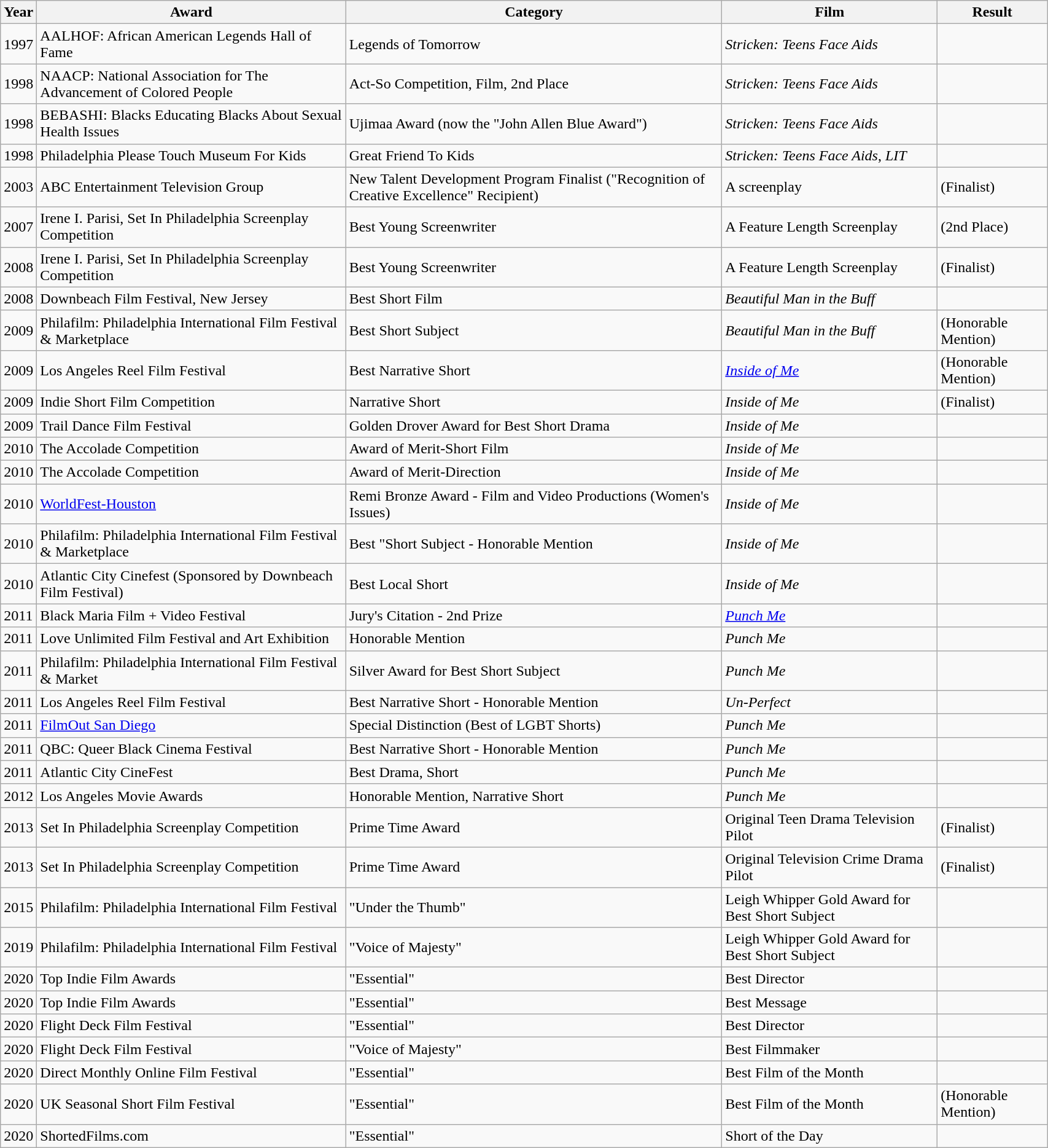<table class="wikitable sortable" width="90%">
<tr>
<th>Year</th>
<th>Award</th>
<th>Category</th>
<th>Film</th>
<th>Result</th>
</tr>
<tr>
<td>1997</td>
<td>AALHOF: African American Legends Hall of Fame</td>
<td>Legends of Tomorrow</td>
<td><em>Stricken: Teens Face Aids</em></td>
<td></td>
</tr>
<tr>
<td>1998</td>
<td>NAACP: National Association for The Advancement of Colored People</td>
<td>Act-So Competition, Film, 2nd Place</td>
<td><em>Stricken: Teens Face Aids</em></td>
<td></td>
</tr>
<tr>
<td>1998</td>
<td>BEBASHI: Blacks Educating Blacks About Sexual Health Issues</td>
<td>Ujimaa Award (now the "John Allen Blue Award")</td>
<td><em>Stricken: Teens Face Aids</em></td>
<td></td>
</tr>
<tr>
<td>1998</td>
<td>Philadelphia Please Touch Museum For Kids</td>
<td>Great Friend To Kids</td>
<td><em>Stricken: Teens Face Aids</em>, <em>LIT</em></td>
<td></td>
</tr>
<tr>
<td>2003</td>
<td>ABC Entertainment Television Group</td>
<td>New Talent Development Program Finalist ("Recognition of Creative Excellence" Recipient)</td>
<td>A screenplay</td>
<td>(Finalist)</td>
</tr>
<tr>
<td>2007</td>
<td>Irene I. Parisi, Set In Philadelphia Screenplay Competition</td>
<td>Best Young Screenwriter</td>
<td>A Feature Length Screenplay</td>
<td>(2nd Place)</td>
</tr>
<tr>
<td>2008</td>
<td>Irene I. Parisi, Set In Philadelphia Screenplay Competition</td>
<td>Best Young Screenwriter</td>
<td>A Feature Length Screenplay</td>
<td>(Finalist)</td>
</tr>
<tr>
<td>2008</td>
<td>Downbeach Film Festival, New Jersey</td>
<td>Best Short Film</td>
<td><em>Beautiful Man in the Buff</em></td>
<td></td>
</tr>
<tr>
<td>2009</td>
<td>Philafilm: Philadelphia International Film Festival & Marketplace</td>
<td>Best Short Subject</td>
<td><em>Beautiful Man in the Buff</em></td>
<td>(Honorable Mention)</td>
</tr>
<tr>
<td>2009</td>
<td>Los Angeles Reel Film Festival</td>
<td>Best Narrative Short</td>
<td><em><a href='#'>Inside of Me</a></em></td>
<td>(Honorable Mention)</td>
</tr>
<tr>
<td>2009</td>
<td>Indie Short Film Competition</td>
<td>Narrative Short</td>
<td><em>Inside of Me</em></td>
<td>(Finalist)</td>
</tr>
<tr>
<td>2009</td>
<td>Trail Dance Film Festival</td>
<td>Golden Drover Award for Best Short Drama</td>
<td><em>Inside of Me</em></td>
<td></td>
</tr>
<tr>
<td>2010</td>
<td>The Accolade Competition</td>
<td>Award of Merit-Short Film</td>
<td><em>Inside of Me</em></td>
<td></td>
</tr>
<tr>
<td>2010</td>
<td>The Accolade Competition</td>
<td>Award of Merit-Direction</td>
<td><em>Inside of Me</em></td>
<td></td>
</tr>
<tr>
<td>2010</td>
<td><a href='#'>WorldFest-Houston</a></td>
<td>Remi Bronze Award - Film and Video Productions (Women's Issues)</td>
<td><em>Inside of Me</em></td>
<td></td>
</tr>
<tr>
<td>2010</td>
<td>Philafilm: Philadelphia International Film Festival & Marketplace</td>
<td>Best "Short Subject - Honorable Mention</td>
<td><em>Inside of Me</em></td>
<td></td>
</tr>
<tr>
<td>2010</td>
<td>Atlantic City Cinefest (Sponsored by Downbeach Film Festival)</td>
<td>Best Local Short</td>
<td><em>Inside of Me</em></td>
<td></td>
</tr>
<tr>
<td>2011</td>
<td>Black Maria Film + Video Festival</td>
<td>Jury's Citation - 2nd Prize</td>
<td><em><a href='#'>Punch Me</a></em></td>
<td></td>
</tr>
<tr>
<td>2011</td>
<td>Love Unlimited Film Festival and Art Exhibition</td>
<td>Honorable Mention</td>
<td><em>Punch Me</em></td>
<td></td>
</tr>
<tr>
<td>2011</td>
<td>Philafilm: Philadelphia International Film Festival & Market</td>
<td>Silver Award for Best Short Subject</td>
<td><em>Punch Me</em></td>
<td></td>
</tr>
<tr>
<td>2011</td>
<td>Los Angeles Reel Film Festival</td>
<td>Best Narrative Short - Honorable Mention</td>
<td><em>Un-Perfect</em></td>
<td></td>
</tr>
<tr>
<td>2011</td>
<td><a href='#'>FilmOut San Diego</a></td>
<td>Special Distinction (Best of LGBT Shorts)</td>
<td><em>Punch Me</em></td>
<td></td>
</tr>
<tr>
<td>2011</td>
<td>QBC: Queer Black Cinema Festival</td>
<td>Best Narrative Short - Honorable Mention</td>
<td><em>Punch Me</em></td>
<td></td>
</tr>
<tr>
<td>2011</td>
<td>Atlantic City CineFest</td>
<td>Best Drama, Short</td>
<td><em>Punch Me</em></td>
<td></td>
</tr>
<tr>
<td>2012</td>
<td>Los Angeles Movie Awards</td>
<td>Honorable Mention, Narrative Short</td>
<td><em>Punch Me</em></td>
<td></td>
</tr>
<tr>
<td>2013</td>
<td>Set In Philadelphia Screenplay Competition</td>
<td>Prime Time Award</td>
<td>Original Teen Drama Television Pilot</td>
<td>(Finalist)</td>
</tr>
<tr>
<td>2013</td>
<td>Set In Philadelphia Screenplay Competition</td>
<td>Prime Time Award</td>
<td>Original Television Crime Drama Pilot</td>
<td>(Finalist)</td>
</tr>
<tr>
<td>2015</td>
<td>Philafilm: Philadelphia International Film Festival</td>
<td>"Under the Thumb"</td>
<td>Leigh Whipper Gold Award for Best Short Subject</td>
<td></td>
</tr>
<tr>
<td>2019</td>
<td>Philafilm: Philadelphia International Film Festival</td>
<td>"Voice of Majesty"</td>
<td>Leigh Whipper Gold Award for Best Short Subject</td>
<td></td>
</tr>
<tr>
<td>2020</td>
<td>Top Indie Film Awards</td>
<td>"Essential"</td>
<td>Best Director</td>
<td></td>
</tr>
<tr>
<td>2020</td>
<td>Top Indie Film Awards</td>
<td>"Essential"</td>
<td>Best Message</td>
<td></td>
</tr>
<tr>
<td>2020</td>
<td>Flight Deck Film Festival</td>
<td>"Essential"</td>
<td>Best Director</td>
<td></td>
</tr>
<tr>
<td>2020</td>
<td>Flight Deck Film Festival</td>
<td>"Voice of Majesty"</td>
<td>Best Filmmaker</td>
<td></td>
</tr>
<tr>
<td>2020</td>
<td>Direct Monthly Online Film Festival</td>
<td>"Essential"</td>
<td>Best Film of the Month</td>
<td></td>
</tr>
<tr>
<td>2020</td>
<td>UK Seasonal Short Film Festival</td>
<td>"Essential"</td>
<td>Best Film of the Month</td>
<td>(Honorable Mention)</td>
</tr>
<tr>
<td>2020</td>
<td>ShortedFilms.com</td>
<td>"Essential"</td>
<td>Short of the Day</td>
<td></td>
</tr>
</table>
